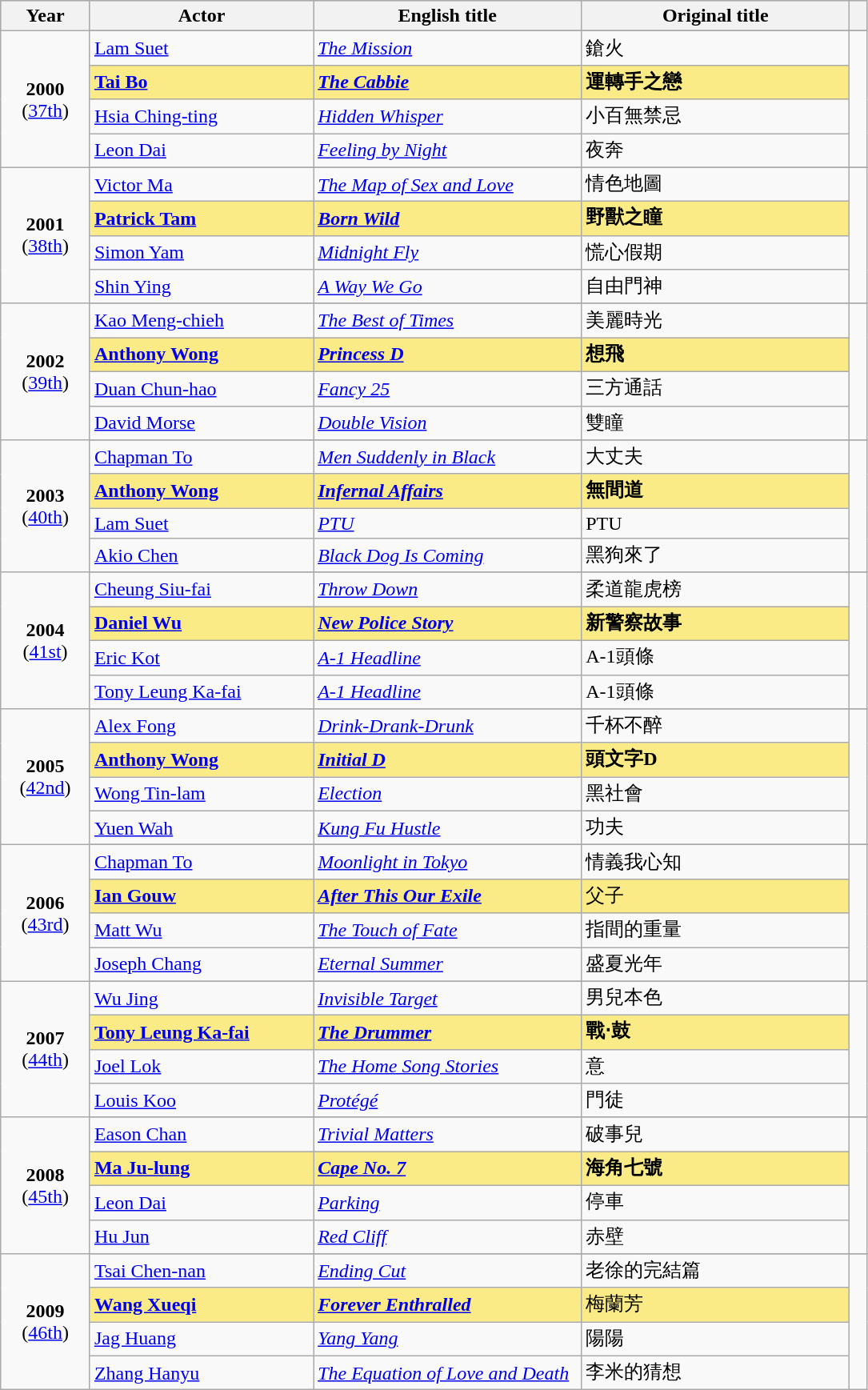<table class="wikitable">
<tr style="background:#bebebe;">
<th style="width:10%;">Year</th>
<th style="width:25%;">Actor</th>
<th style="width:30%;">English title</th>
<th style="width:30%;">Original title</th>
<th style="width:2%;"></th>
</tr>
<tr>
<td rowspan="5" style="text-align:center"><strong>2000</strong><br>(<a href='#'>37th</a>)</td>
</tr>
<tr>
<td><a href='#'>Lam Suet</a></td>
<td><em><a href='#'>The Mission</a></em></td>
<td>鎗火</td>
<td rowspan=4></td>
</tr>
<tr style="background:#FAEB86">
<td><strong><a href='#'>Tai Bo</a></strong></td>
<td><strong><em><a href='#'>The Cabbie</a></em></strong></td>
<td><strong>運轉手之戀</strong></td>
</tr>
<tr>
<td><a href='#'>Hsia Ching-ting</a></td>
<td><em><a href='#'>Hidden Whisper</a></em></td>
<td>小百無禁忌</td>
</tr>
<tr>
<td><a href='#'>Leon Dai</a></td>
<td><em><a href='#'>Feeling by Night</a></em></td>
<td>夜奔</td>
</tr>
<tr>
<td rowspan="5" style="text-align:center"><strong>2001</strong><br>(<a href='#'>38th</a>)</td>
</tr>
<tr>
<td><a href='#'>Victor Ma</a></td>
<td><em><a href='#'>The Map of Sex and Love</a></em></td>
<td>情色地圖</td>
<td rowspan=4></td>
</tr>
<tr style="background:#FAEB86">
<td><strong><a href='#'>Patrick Tam</a></strong></td>
<td><strong><em><a href='#'>Born Wild</a></em></strong></td>
<td><strong>野獸之瞳</strong></td>
</tr>
<tr>
<td><a href='#'>Simon Yam</a></td>
<td><em><a href='#'>Midnight Fly</a></em></td>
<td>慌心假期</td>
</tr>
<tr>
<td><a href='#'>Shin Ying</a></td>
<td><em><a href='#'>A Way We Go</a></em></td>
<td>自由門神</td>
</tr>
<tr>
<td rowspan="5" style="text-align:center"><strong>2002</strong><br>(<a href='#'>39th</a>)</td>
</tr>
<tr>
<td><a href='#'>Kao Meng-chieh</a></td>
<td><em><a href='#'>The Best of Times</a></em></td>
<td>美麗時光</td>
<td rowspan=4></td>
</tr>
<tr style="background:#FAEB86">
<td><strong><a href='#'>Anthony Wong</a></strong></td>
<td><strong><em><a href='#'>Princess D</a></em></strong></td>
<td><strong>想飛</strong></td>
</tr>
<tr>
<td><a href='#'>Duan Chun-hao</a></td>
<td><em><a href='#'>Fancy 25</a></em></td>
<td>三方通話</td>
</tr>
<tr>
<td><a href='#'>David Morse</a></td>
<td><em><a href='#'>Double Vision</a></em></td>
<td>雙瞳</td>
</tr>
<tr>
<td rowspan="5" style="text-align:center"><strong>2003</strong><br>(<a href='#'>40th</a>)</td>
</tr>
<tr>
<td><a href='#'>Chapman To</a></td>
<td><em><a href='#'>Men Suddenly in Black</a></em></td>
<td>大丈夫</td>
<td rowspan=4></td>
</tr>
<tr style="background:#FAEB86">
<td><strong><a href='#'>Anthony Wong</a></strong></td>
<td><strong><em><a href='#'>Infernal Affairs</a></em></strong></td>
<td><strong>無間道</strong></td>
</tr>
<tr>
<td><a href='#'>Lam Suet</a></td>
<td><em><a href='#'>PTU</a></em></td>
<td>PTU</td>
</tr>
<tr>
<td><a href='#'>Akio Chen</a></td>
<td><em><a href='#'>Black Dog Is Coming</a></em></td>
<td>黑狗來了</td>
</tr>
<tr>
<td rowspan="5" style="text-align:center"><strong>2004</strong><br>(<a href='#'>41st</a>)</td>
</tr>
<tr>
<td><a href='#'>Cheung Siu-fai</a></td>
<td><em><a href='#'>Throw Down</a></em></td>
<td>柔道龍虎榜</td>
<td rowspan=4></td>
</tr>
<tr style="background:#FAEB86">
<td><strong><a href='#'>Daniel Wu</a></strong></td>
<td><strong><em><a href='#'>New Police Story</a></em></strong></td>
<td><strong>新警察故事</strong></td>
</tr>
<tr>
<td><a href='#'>Eric Kot</a></td>
<td><em><a href='#'>A-1 Headline</a></em></td>
<td>A-1頭條</td>
</tr>
<tr>
<td><a href='#'>Tony Leung Ka-fai</a></td>
<td><em><a href='#'>A-1 Headline</a></em></td>
<td>A-1頭條</td>
</tr>
<tr>
<td rowspan="5" style="text-align:center"><strong>2005</strong><br>(<a href='#'>42nd</a>)</td>
</tr>
<tr>
<td><a href='#'>Alex Fong</a></td>
<td><em><a href='#'>Drink-Drank-Drunk</a></em></td>
<td>千杯不醉</td>
<td rowspan=4></td>
</tr>
<tr style="background:#FAEB86">
<td><strong><a href='#'>Anthony Wong</a></strong></td>
<td><strong><em><a href='#'>Initial D</a></em></strong></td>
<td><strong>頭文字D</strong></td>
</tr>
<tr>
<td><a href='#'>Wong Tin-lam</a></td>
<td><em><a href='#'>Election</a></em></td>
<td>黑社會</td>
</tr>
<tr>
<td><a href='#'>Yuen Wah</a></td>
<td><em><a href='#'>Kung Fu Hustle</a></em></td>
<td>功夫</td>
</tr>
<tr>
<td rowspan="5" style="text-align:center"><strong>2006</strong><br>(<a href='#'>43rd</a>)</td>
</tr>
<tr>
<td><a href='#'>Chapman To</a></td>
<td><em><a href='#'>Moonlight in Tokyo</a></em></td>
<td>情義我心知</td>
<td rowspan=4></td>
</tr>
<tr style="background:#FAEB86">
<td><strong><a href='#'>Ian Gouw</a></strong></td>
<td><strong><em><a href='#'>After This Our Exile</a></em></strong></td>
<td>父子</td>
</tr>
<tr>
<td><a href='#'>Matt Wu</a></td>
<td><em><a href='#'>The Touch of Fate</a></em></td>
<td>指間的重量</td>
</tr>
<tr>
<td><a href='#'>Joseph Chang</a></td>
<td><em><a href='#'>Eternal Summer</a></em></td>
<td>盛夏光年</td>
</tr>
<tr>
<td rowspan="5" style="text-align:center"><strong>2007</strong><br>(<a href='#'>44th</a>)</td>
</tr>
<tr>
<td><a href='#'>Wu Jing</a></td>
<td><em><a href='#'>Invisible Target</a></em></td>
<td>男兒本色</td>
<td rowspan=4></td>
</tr>
<tr style="background:#FAEB86">
<td><strong><a href='#'>Tony Leung Ka-fai</a></strong></td>
<td><strong><em><a href='#'>The Drummer</a></em></strong></td>
<td><strong>戰‧鼓</strong></td>
</tr>
<tr>
<td><a href='#'>Joel Lok</a></td>
<td><em><a href='#'>The Home Song Stories</a></em></td>
<td>意</td>
</tr>
<tr>
<td><a href='#'>Louis Koo</a></td>
<td><em><a href='#'>Protégé</a></em></td>
<td>門徒</td>
</tr>
<tr>
<td rowspan="5" style="text-align:center"><strong>2008</strong><br>(<a href='#'>45th</a>)</td>
</tr>
<tr>
<td><a href='#'>Eason Chan</a></td>
<td><em><a href='#'>Trivial Matters</a></em></td>
<td>破事兒</td>
<td rowspan=4></td>
</tr>
<tr style="background:#FAEB86">
<td><strong><a href='#'>Ma Ju-lung</a></strong></td>
<td><strong><em><a href='#'>Cape No. 7</a></em></strong></td>
<td><strong>海角七號</strong></td>
</tr>
<tr>
<td><a href='#'>Leon Dai</a></td>
<td><em><a href='#'>Parking</a></em></td>
<td>停車</td>
</tr>
<tr>
<td><a href='#'>Hu Jun</a></td>
<td><em><a href='#'>Red Cliff</a></em></td>
<td>赤壁</td>
</tr>
<tr>
<td rowspan="5" style="text-align:center"><strong>2009</strong><br>(<a href='#'>46th</a>)</td>
</tr>
<tr>
<td><a href='#'>Tsai Chen-nan</a></td>
<td><em><a href='#'>Ending Cut</a></em></td>
<td>老徐的完結篇</td>
<td rowspan=4></td>
</tr>
<tr style="background:#FAEB86">
<td><strong><a href='#'>Wang Xueqi</a></strong></td>
<td><strong><em><a href='#'>Forever Enthralled</a></em></strong></td>
<td>梅蘭芳</td>
</tr>
<tr>
<td><a href='#'>Jag Huang</a></td>
<td><em><a href='#'>Yang Yang</a></em></td>
<td>陽陽</td>
</tr>
<tr>
<td><a href='#'>Zhang Hanyu</a></td>
<td><em><a href='#'>The Equation of Love and Death</a></em></td>
<td>李米的猜想</td>
</tr>
</table>
